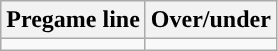<table class="wikitable">
<tr align="center">
<th>Pregame line</th>
<th>Over/under</th>
</tr>
<tr align="center">
<td></td>
<td></td>
</tr>
</table>
